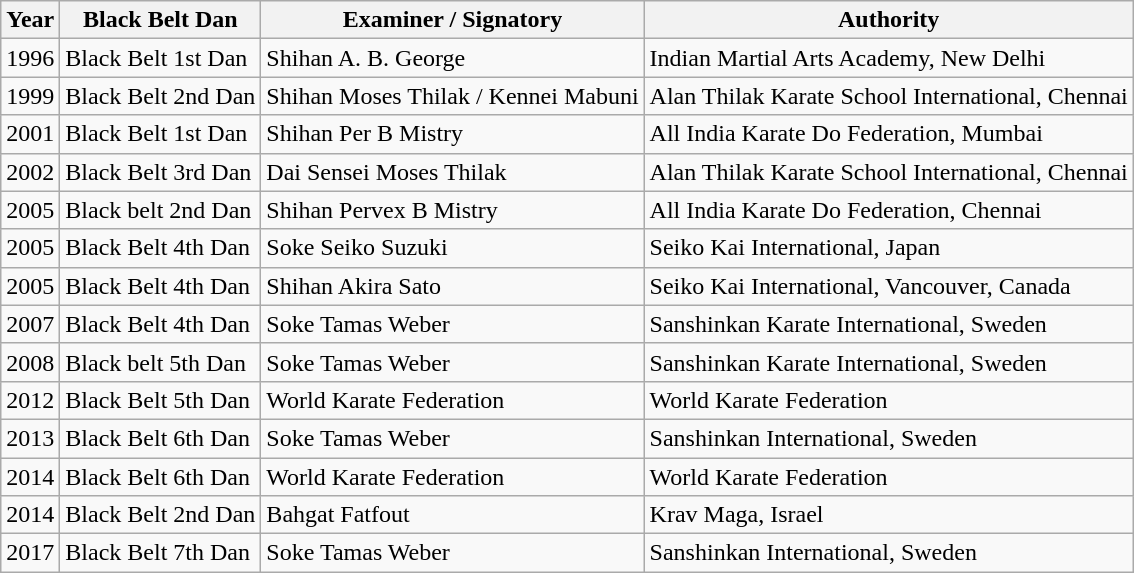<table class="wikitable">
<tr>
<th><strong>Year</strong></th>
<th><strong>Black Belt Dan</strong></th>
<th><strong>Examiner / Signatory</strong></th>
<th><strong>Authority</strong></th>
</tr>
<tr>
<td>1996</td>
<td>Black  Belt 1st Dan</td>
<td>Shihan  A. B. George</td>
<td>Indian  Martial Arts Academy, New Delhi</td>
</tr>
<tr>
<td>1999</td>
<td>Black  Belt 2nd Dan</td>
<td>Shihan  Moses Thilak / Kennei Mabuni</td>
<td>Alan  Thilak Karate School International, Chennai</td>
</tr>
<tr>
<td>2001</td>
<td>Black  Belt 1st Dan</td>
<td>Shihan  Per B Mistry</td>
<td>All  India Karate Do Federation, Mumbai</td>
</tr>
<tr>
<td>2002</td>
<td>Black  Belt 3rd Dan</td>
<td>Dai  Sensei Moses Thilak</td>
<td>Alan  Thilak Karate School International, Chennai</td>
</tr>
<tr>
<td>2005</td>
<td>Black  belt 2nd Dan</td>
<td>Shihan  Pervex B Mistry</td>
<td>All  India Karate Do Federation, Chennai</td>
</tr>
<tr>
<td>2005</td>
<td>Black  Belt 4th Dan</td>
<td>Soke  Seiko Suzuki</td>
<td>Seiko  Kai International, Japan</td>
</tr>
<tr>
<td>2005</td>
<td>Black  Belt 4th Dan</td>
<td>Shihan  Akira Sato</td>
<td>Seiko  Kai International, Vancouver, Canada</td>
</tr>
<tr>
<td>2007</td>
<td>Black  Belt 4th Dan</td>
<td>Soke  Tamas Weber</td>
<td>Sanshinkan  Karate International, Sweden</td>
</tr>
<tr>
<td>2008</td>
<td>Black  belt 5th Dan</td>
<td>Soke  Tamas Weber</td>
<td>Sanshinkan  Karate International, Sweden</td>
</tr>
<tr>
<td>2012</td>
<td>Black  Belt 5th Dan</td>
<td>World  Karate Federation</td>
<td>World  Karate Federation</td>
</tr>
<tr>
<td>2013</td>
<td>Black  Belt 6th Dan</td>
<td>Soke  Tamas Weber</td>
<td>Sanshinkan  International, Sweden</td>
</tr>
<tr>
<td>2014</td>
<td>Black  Belt 6th Dan</td>
<td>World  Karate Federation</td>
<td>World  Karate Federation</td>
</tr>
<tr>
<td>2014</td>
<td>Black  Belt 2nd Dan</td>
<td>Bahgat  Fatfout</td>
<td>Krav  Maga, Israel</td>
</tr>
<tr>
<td>2017</td>
<td>Black  Belt 7th Dan</td>
<td>Soke  Tamas Weber</td>
<td>Sanshinkan  International, Sweden</td>
</tr>
</table>
